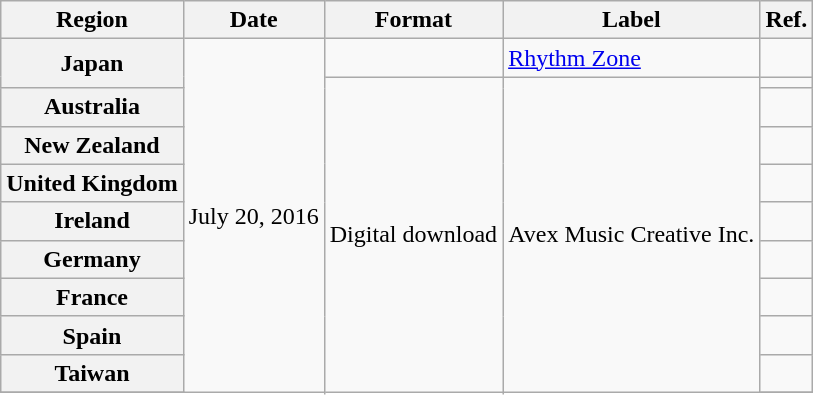<table class="wikitable plainrowheaders">
<tr>
<th scope="col">Region</th>
<th scope="col">Date</th>
<th scope="col">Format</th>
<th scope="col">Label</th>
<th scope="col">Ref.</th>
</tr>
<tr>
<th scope="row" rowspan="2">Japan</th>
<td rowspan="11">July 20, 2016</td>
<td></td>
<td><a href='#'>Rhythm Zone</a></td>
<td></td>
</tr>
<tr>
<td rowspan="10">Digital download</td>
<td rowspan="10">Avex Music Creative Inc.</td>
<td></td>
</tr>
<tr>
<th scope="row">Australia</th>
<td></td>
</tr>
<tr>
<th scope="row">New Zealand</th>
<td></td>
</tr>
<tr>
<th scope="row">United Kingdom</th>
<td></td>
</tr>
<tr>
<th scope="row">Ireland</th>
<td></td>
</tr>
<tr>
<th scope="row">Germany</th>
<td></td>
</tr>
<tr>
<th scope="row">France</th>
<td></td>
</tr>
<tr>
<th scope="row">Spain</th>
<td></td>
</tr>
<tr>
<th scope="row">Taiwan</th>
<td></td>
</tr>
<tr>
</tr>
</table>
